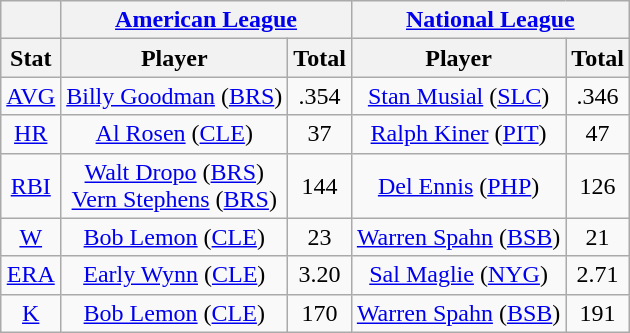<table class="wikitable" style="text-align:center;">
<tr>
<th></th>
<th colspan="2"><a href='#'>American League</a></th>
<th colspan="2"><a href='#'>National League</a></th>
</tr>
<tr>
<th>Stat</th>
<th>Player</th>
<th>Total</th>
<th>Player</th>
<th>Total</th>
</tr>
<tr>
<td><a href='#'>AVG</a></td>
<td><a href='#'>Billy Goodman</a> (<a href='#'>BRS</a>)</td>
<td>.354</td>
<td><a href='#'>Stan Musial</a> (<a href='#'>SLC</a>)</td>
<td>.346</td>
</tr>
<tr>
<td><a href='#'>HR</a></td>
<td><a href='#'>Al Rosen</a> (<a href='#'>CLE</a>)</td>
<td>37</td>
<td><a href='#'>Ralph Kiner</a> (<a href='#'>PIT</a>)</td>
<td>47</td>
</tr>
<tr>
<td><a href='#'>RBI</a></td>
<td><a href='#'>Walt Dropo</a> (<a href='#'>BRS</a>)<br><a href='#'>Vern Stephens</a> (<a href='#'>BRS</a>)</td>
<td>144</td>
<td><a href='#'>Del Ennis</a> (<a href='#'>PHP</a>)</td>
<td>126</td>
</tr>
<tr>
<td><a href='#'>W</a></td>
<td><a href='#'>Bob Lemon</a> (<a href='#'>CLE</a>)</td>
<td>23</td>
<td><a href='#'>Warren Spahn</a> (<a href='#'>BSB</a>)</td>
<td>21</td>
</tr>
<tr>
<td><a href='#'>ERA</a></td>
<td><a href='#'>Early Wynn</a> (<a href='#'>CLE</a>)</td>
<td>3.20</td>
<td><a href='#'>Sal Maglie</a> (<a href='#'>NYG</a>)</td>
<td>2.71</td>
</tr>
<tr>
<td><a href='#'>K</a></td>
<td><a href='#'>Bob Lemon</a> (<a href='#'>CLE</a>)</td>
<td>170</td>
<td><a href='#'>Warren Spahn</a> (<a href='#'>BSB</a>)</td>
<td>191</td>
</tr>
</table>
